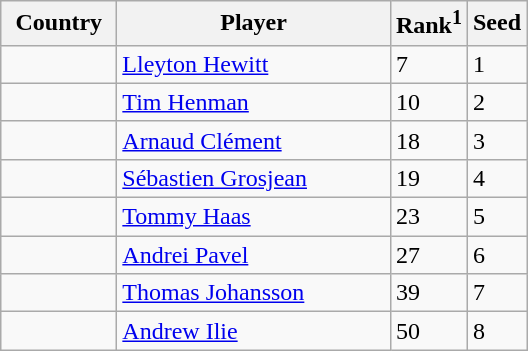<table class="sortable wikitable">
<tr>
<th width="70">Country</th>
<th width="175">Player</th>
<th>Rank<sup>1</sup></th>
<th>Seed</th>
</tr>
<tr>
<td></td>
<td><a href='#'>Lleyton Hewitt</a></td>
<td>7</td>
<td>1</td>
</tr>
<tr>
<td></td>
<td><a href='#'>Tim Henman</a></td>
<td>10</td>
<td>2</td>
</tr>
<tr>
<td></td>
<td><a href='#'>Arnaud Clément</a></td>
<td>18</td>
<td>3</td>
</tr>
<tr>
<td></td>
<td><a href='#'>Sébastien Grosjean</a></td>
<td>19</td>
<td>4</td>
</tr>
<tr>
<td></td>
<td><a href='#'>Tommy Haas</a></td>
<td>23</td>
<td>5</td>
</tr>
<tr>
<td></td>
<td><a href='#'>Andrei Pavel</a></td>
<td>27</td>
<td>6</td>
</tr>
<tr>
<td></td>
<td><a href='#'>Thomas Johansson</a></td>
<td>39</td>
<td>7</td>
</tr>
<tr>
<td></td>
<td><a href='#'>Andrew Ilie</a></td>
<td>50</td>
<td>8</td>
</tr>
</table>
